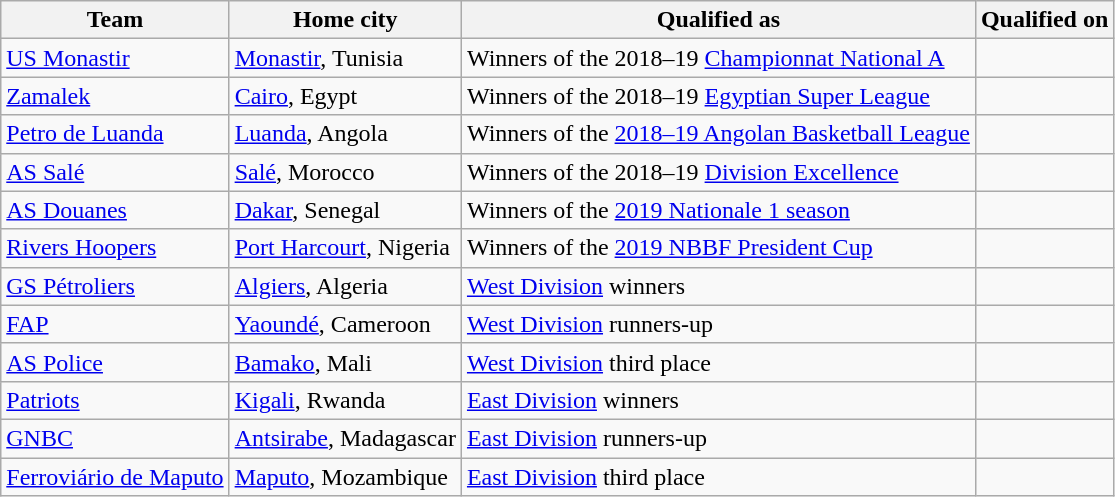<table class="wikitable sortable">
<tr>
<th>Team</th>
<th>Home city</th>
<th>Qualified as</th>
<th>Qualified on</th>
</tr>
<tr>
<td> <a href='#'>US Monastir</a></td>
<td><a href='#'>Monastir</a>, Tunisia</td>
<td>Winners of the 2018–19 <a href='#'>Championnat National A</a></td>
<td></td>
</tr>
<tr>
<td> <a href='#'>Zamalek</a></td>
<td><a href='#'>Cairo</a>, Egypt</td>
<td>Winners of the 2018–19 <a href='#'>Egyptian Super League</a></td>
<td></td>
</tr>
<tr>
<td> <a href='#'>Petro de Luanda</a></td>
<td><a href='#'>Luanda</a>, Angola</td>
<td>Winners of the <a href='#'>2018–19 Angolan Basketball League</a></td>
<td></td>
</tr>
<tr>
<td> <a href='#'>AS Salé</a></td>
<td><a href='#'>Salé</a>, Morocco</td>
<td>Winners of the 2018–19 <a href='#'>Division Excellence</a></td>
<td></td>
</tr>
<tr>
<td> <a href='#'>AS Douanes</a></td>
<td><a href='#'>Dakar</a>, Senegal</td>
<td>Winners of the <a href='#'>2019 Nationale 1 season</a></td>
<td></td>
</tr>
<tr>
<td> <a href='#'>Rivers Hoopers</a></td>
<td><a href='#'>Port Harcourt</a>, Nigeria</td>
<td>Winners of the <a href='#'>2019 NBBF President Cup</a></td>
<td></td>
</tr>
<tr>
<td> <a href='#'>GS Pétroliers</a></td>
<td><a href='#'>Algiers</a>, Algeria</td>
<td><a href='#'>West Division</a> winners</td>
<td></td>
</tr>
<tr>
<td> <a href='#'>FAP</a></td>
<td><a href='#'>Yaoundé</a>, Cameroon</td>
<td><a href='#'>West Division</a> runners-up</td>
<td></td>
</tr>
<tr>
<td> <a href='#'>AS Police</a></td>
<td><a href='#'>Bamako</a>, Mali</td>
<td><a href='#'>West Division</a> third place</td>
<td></td>
</tr>
<tr>
<td> <a href='#'>Patriots</a></td>
<td><a href='#'>Kigali</a>, Rwanda</td>
<td><a href='#'>East Division</a> winners</td>
<td></td>
</tr>
<tr>
<td> <a href='#'>GNBC</a></td>
<td><a href='#'>Antsirabe</a>, Madagascar</td>
<td><a href='#'>East Division</a> runners-up</td>
<td></td>
</tr>
<tr>
<td> <a href='#'>Ferroviário de Maputo</a></td>
<td><a href='#'>Maputo</a>, Mozambique</td>
<td><a href='#'>East Division</a> third place</td>
<td></td>
</tr>
</table>
